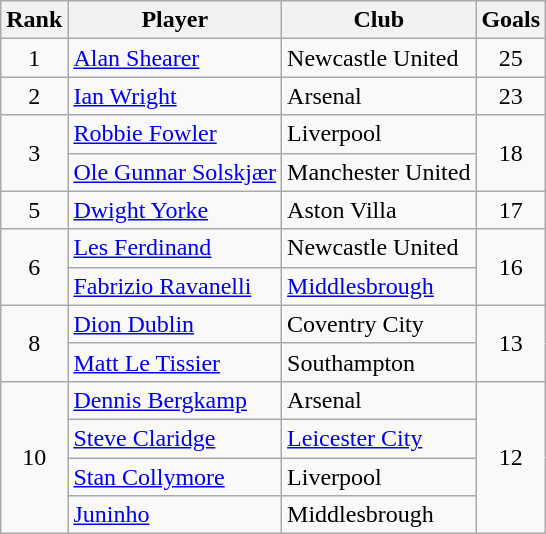<table class="wikitable">
<tr>
<th>Rank</th>
<th>Player</th>
<th>Club</th>
<th>Goals</th>
</tr>
<tr>
<td align=center>1</td>
<td> <a href='#'>Alan Shearer</a></td>
<td>Newcastle United</td>
<td align=center>25</td>
</tr>
<tr>
<td align=center>2</td>
<td> <a href='#'>Ian Wright</a></td>
<td>Arsenal</td>
<td align=center>23</td>
</tr>
<tr>
<td rowspan="2" style="text-align:center;">3</td>
<td> <a href='#'>Robbie Fowler</a></td>
<td>Liverpool</td>
<td rowspan="2" style="text-align:center;">18</td>
</tr>
<tr>
<td> <a href='#'>Ole Gunnar Solskjær</a></td>
<td>Manchester United</td>
</tr>
<tr>
<td align=center>5</td>
<td> <a href='#'>Dwight Yorke</a></td>
<td>Aston Villa</td>
<td align=center>17</td>
</tr>
<tr>
<td rowspan="2" style="text-align:center;">6</td>
<td> <a href='#'>Les Ferdinand</a></td>
<td>Newcastle United</td>
<td rowspan="2" style="text-align:center;">16</td>
</tr>
<tr>
<td> <a href='#'>Fabrizio Ravanelli</a></td>
<td><a href='#'>Middlesbrough</a></td>
</tr>
<tr>
<td rowspan="2" style="text-align:center;">8</td>
<td> <a href='#'>Dion Dublin</a></td>
<td>Coventry City</td>
<td rowspan="2" style="text-align:center;">13</td>
</tr>
<tr>
<td> <a href='#'>Matt Le Tissier</a></td>
<td>Southampton</td>
</tr>
<tr>
<td rowspan="4" style="text-align:center;">10</td>
<td> <a href='#'>Dennis Bergkamp</a></td>
<td>Arsenal</td>
<td rowspan="4" style="text-align:center;">12</td>
</tr>
<tr>
<td> <a href='#'>Steve Claridge</a></td>
<td><a href='#'>Leicester City</a></td>
</tr>
<tr>
<td> <a href='#'>Stan Collymore</a></td>
<td>Liverpool</td>
</tr>
<tr>
<td> <a href='#'>Juninho</a></td>
<td>Middlesbrough</td>
</tr>
</table>
